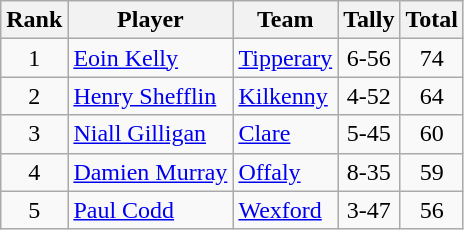<table class="wikitable">
<tr>
<th>Rank</th>
<th>Player</th>
<th>Team</th>
<th>Tally</th>
<th>Total</th>
</tr>
<tr>
<td rowspan=1 align=center>1</td>
<td><a href='#'>Eoin Kelly</a></td>
<td><a href='#'>Tipperary</a></td>
<td align=center>6-56</td>
<td align=center>74</td>
</tr>
<tr>
<td rowspan=1 align=center>2</td>
<td><a href='#'>Henry Shefflin</a></td>
<td><a href='#'>Kilkenny</a></td>
<td align=center>4-52</td>
<td align=center>64</td>
</tr>
<tr>
<td rowspan=1 align=center>3</td>
<td><a href='#'>Niall Gilligan</a></td>
<td><a href='#'>Clare</a></td>
<td align=center>5-45</td>
<td align=center>60</td>
</tr>
<tr>
<td rowspan=1 align=center>4</td>
<td><a href='#'>Damien Murray</a></td>
<td><a href='#'>Offaly</a></td>
<td align=center>8-35</td>
<td align=center>59</td>
</tr>
<tr>
<td rowspan=1 align=center>5</td>
<td><a href='#'>Paul Codd</a></td>
<td><a href='#'>Wexford</a></td>
<td align=center>3-47</td>
<td align=center>56</td>
</tr>
</table>
